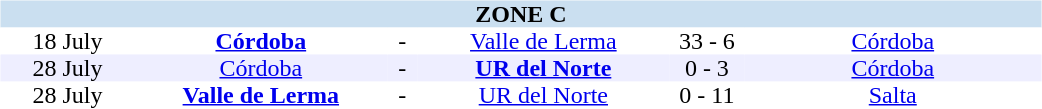<table table width=700>
<tr>
<td width=700 valign="top"><br><table border=0 cellspacing=0 cellpadding=0 style="font-size: 100%; border-collapse: collapse;" width=100%>
<tr bgcolor="#CADFF0">
<td style="font-size:100%"; align="center" colspan="6"><strong>ZONE C</strong></td>
</tr>
<tr align=center bgcolor=#FFFFFF>
<td width=90>18 July</td>
<td width=170><strong><a href='#'>Córdoba</a></strong></td>
<td width=20>-</td>
<td width=170><a href='#'>Valle de Lerma</a></td>
<td width=50>33 - 6</td>
<td width=200><a href='#'>Córdoba</a></td>
</tr>
<tr align=center bgcolor=#EEEEFF>
<td width=90>28 July</td>
<td width=170><a href='#'>Córdoba</a></td>
<td width=20>-</td>
<td width=170><strong><a href='#'>UR del Norte</a></strong></td>
<td width=50>0 - 3</td>
<td width=200><a href='#'>Córdoba</a></td>
</tr>
<tr align=center bgcolor=#FFFFFF>
<td width=90>28 July</td>
<td width=170><strong><a href='#'>Valle de Lerma</a></strong></td>
<td width=20>-</td>
<td width=170><a href='#'>UR del Norte</a></td>
<td width=50>0 - 11</td>
<td width=200><a href='#'>Salta</a></td>
</tr>
</table>
</td>
</tr>
</table>
